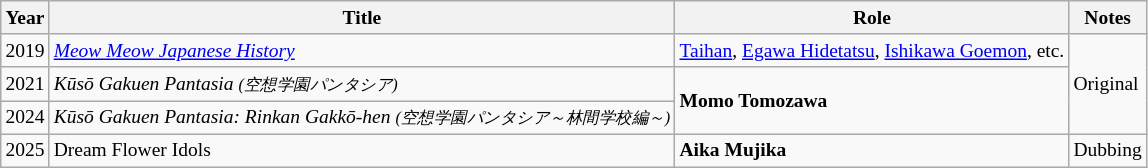<table class="wikitable" style="font-size:small; margin-right:0px;">
<tr>
<th>Year</th>
<th>Title</th>
<th>Role</th>
<th>Notes</th>
</tr>
<tr>
<td>2019</td>
<td><em><a href='#'>Meow Meow Japanese History</a></em></td>
<td><a href='#'>Taihan</a>, <a href='#'>Egawa Hidetatsu</a>, <a href='#'>Ishikawa Goemon</a>, etc.</td>
<td rowspan="3">Original</td>
</tr>
<tr>
<td>2021</td>
<td><em>Kūsō Gakuen Pantasia <small>(空想学園パンタシア)</small></em></td>
<td rowspan="2"><strong>Momo Tomozawa</strong></td>
</tr>
<tr>
<td>2024</td>
<td><em>Kūsō Gakuen Pantasia: Rinkan Gakkō-hen <small>(空想学園パンタシア～林間学校編～)</small></em></td>
</tr>
<tr>
<td>2025</td>
<td>Dream Flower Idols</td>
<td><strong>Aika Mujika</strong></td>
<td>Dubbing</td>
</tr>
</table>
